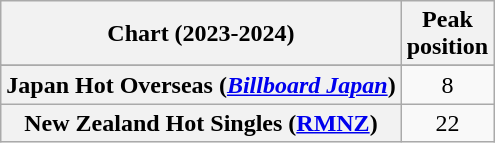<table class="wikitable sortable plainrowheaders" style="text-align:center">
<tr>
<th scope="col">Chart (2023-2024)</th>
<th scope="col">Peak<br>position</th>
</tr>
<tr>
</tr>
<tr>
<th scope="row">Japan Hot Overseas (<em><a href='#'>Billboard Japan</a></em>)</th>
<td>8</td>
</tr>
<tr>
<th scope="row">New Zealand Hot Singles (<a href='#'>RMNZ</a>)</th>
<td>22</td>
</tr>
</table>
